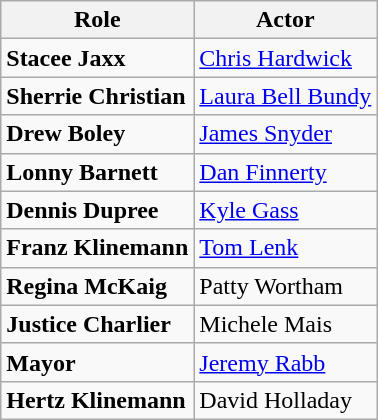<table class="wikitable floatright">
<tr>
<th>Role</th>
<th>Actor</th>
</tr>
<tr>
<td><strong>Stacee Jaxx</strong></td>
<td><a href='#'>Chris Hardwick</a></td>
</tr>
<tr>
<td><strong>Sherrie Christian</strong></td>
<td><a href='#'>Laura Bell Bundy</a></td>
</tr>
<tr>
<td><strong>Drew Boley</strong></td>
<td><a href='#'>James Snyder</a></td>
</tr>
<tr>
<td><strong>Lonny Barnett</strong></td>
<td><a href='#'>Dan Finnerty</a></td>
</tr>
<tr>
<td><strong>Dennis Dupree</strong></td>
<td><a href='#'>Kyle Gass</a></td>
</tr>
<tr>
<td><strong>Franz Klinemann</strong></td>
<td><a href='#'>Tom Lenk</a></td>
</tr>
<tr>
<td><strong>Regina McKaig</strong></td>
<td>Patty Wortham</td>
</tr>
<tr>
<td><strong>Justice Charlier</strong></td>
<td>Michele Mais</td>
</tr>
<tr>
<td><strong>Mayor</strong></td>
<td><a href='#'>Jeremy Rabb</a></td>
</tr>
<tr>
<td><strong>Hertz Klinemann</strong></td>
<td>David Holladay</td>
</tr>
</table>
